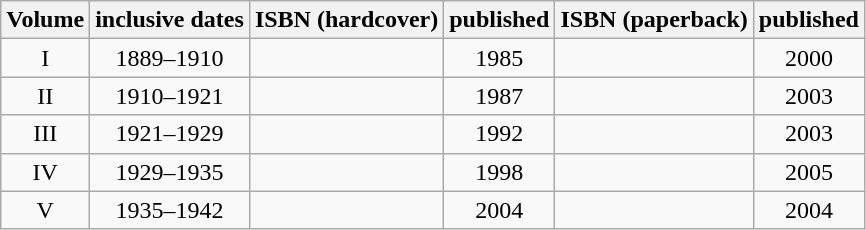<table class="wikitable" style="text-align:center;">
<tr>
<th>Volume</th>
<th>inclusive dates</th>
<th>ISBN (hardcover)</th>
<th>published</th>
<th>ISBN (paperback)</th>
<th>published</th>
</tr>
<tr>
<td>I</td>
<td>1889–1910</td>
<td></td>
<td>1985</td>
<td></td>
<td>2000</td>
</tr>
<tr>
<td>II</td>
<td>1910–1921</td>
<td></td>
<td>1987</td>
<td></td>
<td>2003</td>
</tr>
<tr>
<td>III</td>
<td>1921–1929</td>
<td></td>
<td>1992</td>
<td></td>
<td>2003</td>
</tr>
<tr>
<td>IV</td>
<td>1929–1935</td>
<td></td>
<td>1998</td>
<td></td>
<td>2005</td>
</tr>
<tr>
<td>V</td>
<td>1935–1942</td>
<td></td>
<td>2004</td>
<td></td>
<td>2004</td>
</tr>
</table>
